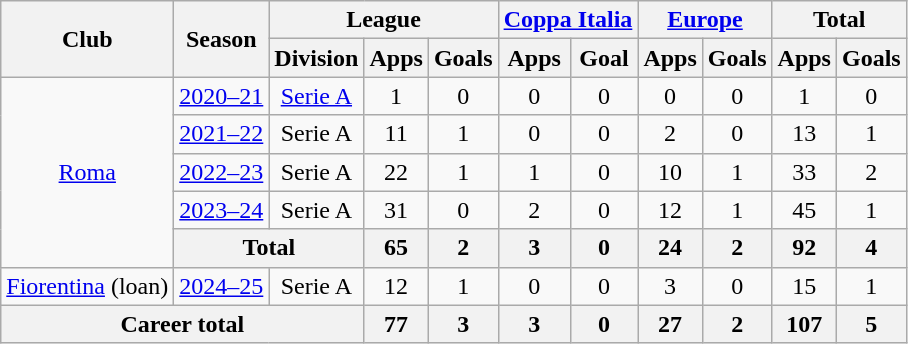<table class="wikitable" style="text-align:center">
<tr>
<th rowspan="2">Club</th>
<th rowspan="2">Season</th>
<th colspan="3">League</th>
<th colspan="2"><a href='#'>Coppa Italia</a></th>
<th colspan="2"><a href='#'>Europe</a></th>
<th colspan="2">Total</th>
</tr>
<tr>
<th>Division</th>
<th>Apps</th>
<th>Goals</th>
<th>Apps</th>
<th>Goal</th>
<th>Apps</th>
<th>Goals</th>
<th>Apps</th>
<th>Goals</th>
</tr>
<tr>
<td rowspan="5"><a href='#'>Roma</a></td>
<td><a href='#'>2020–21</a></td>
<td><a href='#'>Serie A</a></td>
<td>1</td>
<td>0</td>
<td>0</td>
<td>0</td>
<td>0</td>
<td>0</td>
<td>1</td>
<td>0</td>
</tr>
<tr>
<td><a href='#'>2021–22</a></td>
<td>Serie A</td>
<td>11</td>
<td>1</td>
<td>0</td>
<td>0</td>
<td>2</td>
<td>0</td>
<td>13</td>
<td>1</td>
</tr>
<tr>
<td><a href='#'>2022–23</a></td>
<td>Serie A</td>
<td>22</td>
<td>1</td>
<td>1</td>
<td>0</td>
<td>10</td>
<td>1</td>
<td>33</td>
<td>2</td>
</tr>
<tr>
<td><a href='#'>2023–24</a></td>
<td>Serie A</td>
<td>31</td>
<td>0</td>
<td>2</td>
<td>0</td>
<td>12</td>
<td>1</td>
<td>45</td>
<td>1</td>
</tr>
<tr>
<th colspan="2">Total</th>
<th>65</th>
<th>2</th>
<th>3</th>
<th>0</th>
<th>24</th>
<th>2</th>
<th>92</th>
<th>4</th>
</tr>
<tr>
<td><a href='#'>Fiorentina</a> (loan)</td>
<td><a href='#'>2024–25</a></td>
<td>Serie A</td>
<td>12</td>
<td>1</td>
<td>0</td>
<td>0</td>
<td>3</td>
<td>0</td>
<td>15</td>
<td>1</td>
</tr>
<tr>
<th colspan="3">Career total</th>
<th>77</th>
<th>3</th>
<th>3</th>
<th>0</th>
<th>27</th>
<th>2</th>
<th>107</th>
<th>5</th>
</tr>
</table>
